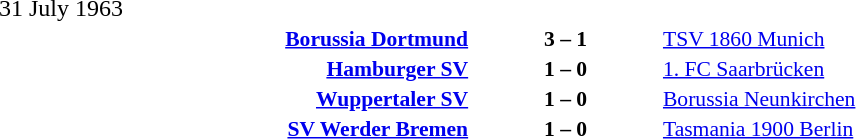<table width=100% cellspacing=1>
<tr>
<th width=25%></th>
<th width=10%></th>
<th width=25%></th>
<th></th>
</tr>
<tr>
<td>31 July 1963</td>
</tr>
<tr style=font-size:90%>
<td align=right><strong><a href='#'>Borussia Dortmund</a></strong></td>
<td align=center><strong>3 – 1</strong></td>
<td><a href='#'>TSV 1860 Munich</a></td>
</tr>
<tr style=font-size:90%>
<td align=right><strong><a href='#'>Hamburger SV</a></strong></td>
<td align=center><strong>1 – 0</strong></td>
<td><a href='#'>1. FC Saarbrücken</a></td>
</tr>
<tr style=font-size:90%>
<td align=right><strong><a href='#'>Wuppertaler SV</a></strong></td>
<td align=center><strong>1 – 0</strong></td>
<td><a href='#'>Borussia Neunkirchen</a></td>
</tr>
<tr style=font-size:90%>
<td align=right><strong><a href='#'>SV Werder Bremen</a></strong></td>
<td align=center><strong>1 – 0</strong></td>
<td><a href='#'>Tasmania 1900 Berlin</a></td>
</tr>
</table>
